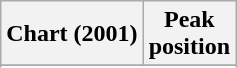<table class="wikitable sortable plainrowheaders" style="text-align:center">
<tr>
<th scope="col">Chart (2001)</th>
<th scope="col">Peak<br> position</th>
</tr>
<tr>
</tr>
<tr>
</tr>
</table>
